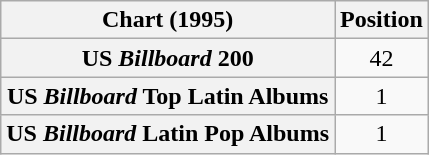<table class="wikitable sortable plainrowheaders" style="text-align:center;">
<tr>
<th scope="col">Chart (1995)</th>
<th scope="col">Position</th>
</tr>
<tr>
<th scope=row>US <em>Billboard</em> 200</th>
<td>42</td>
</tr>
<tr>
<th scope=row>US <em>Billboard</em> Top Latin Albums</th>
<td>1</td>
</tr>
<tr>
<th scope=row>US <em>Billboard</em> Latin Pop Albums</th>
<td>1</td>
</tr>
</table>
